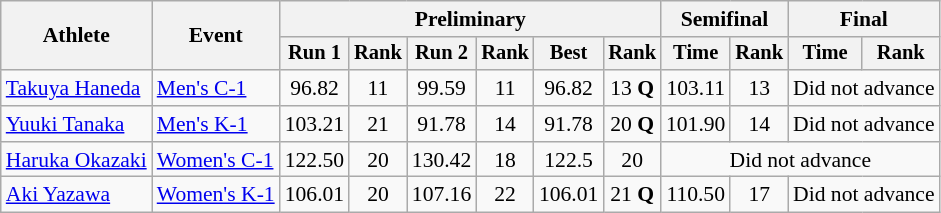<table class="wikitable" style="font-size:90%">
<tr>
<th rowspan=2>Athlete</th>
<th rowspan=2>Event</th>
<th colspan=6>Preliminary</th>
<th colspan=2>Semifinal</th>
<th colspan=2>Final</th>
</tr>
<tr style="font-size:95%">
<th>Run 1</th>
<th>Rank</th>
<th>Run 2</th>
<th>Rank</th>
<th>Best</th>
<th>Rank</th>
<th>Time</th>
<th>Rank</th>
<th>Time</th>
<th>Rank</th>
</tr>
<tr align=center>
<td align=left><a href='#'>Takuya Haneda</a></td>
<td align=left><a href='#'>Men's C-1</a></td>
<td>96.82</td>
<td>11</td>
<td>99.59</td>
<td>11</td>
<td>96.82</td>
<td>13 <strong>Q</strong></td>
<td>103.11</td>
<td>13</td>
<td colspan="2">Did not advance</td>
</tr>
<tr align=center>
<td align=left><a href='#'>Yuuki Tanaka</a></td>
<td align=left><a href='#'>Men's K-1</a></td>
<td>103.21</td>
<td>21</td>
<td>91.78</td>
<td>14</td>
<td>91.78</td>
<td>20 <strong>Q</strong></td>
<td>101.90</td>
<td>14</td>
<td colspan="2">Did not advance</td>
</tr>
<tr align=center>
<td align="left"><a href='#'>Haruka Okazaki</a></td>
<td align="left"><a href='#'>Women's C-1</a></td>
<td>122.50</td>
<td>20</td>
<td>130.42</td>
<td>18</td>
<td>122.5</td>
<td>20</td>
<td colspan="4">Did not advance</td>
</tr>
<tr align="center">
<td align="left"><a href='#'>Aki Yazawa</a></td>
<td align="left"><a href='#'>Women's K-1</a></td>
<td>106.01</td>
<td>20</td>
<td>107.16</td>
<td>22</td>
<td>106.01</td>
<td>21 <strong>Q</strong></td>
<td>110.50</td>
<td>17</td>
<td colspan="2">Did not advance</td>
</tr>
</table>
